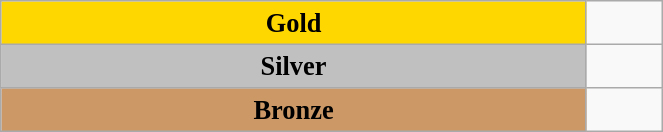<table class="wikitable" style=" text-align:center; font-size:110%;" width="35%">
<tr>
<td rowspan="1" bgcolor="gold"><strong>Gold</strong></td>
<td align=left></td>
</tr>
<tr>
<td rowspan="1" bgcolor="silver"><strong>Silver</strong></td>
<td align=left></td>
</tr>
<tr>
<td rowspan="1" bgcolor="#cc9966"><strong>Bronze</strong></td>
<td align=left></td>
</tr>
</table>
